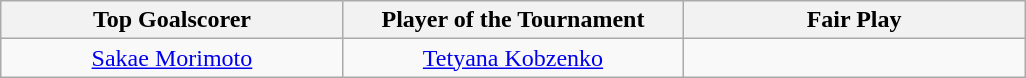<table class=wikitable style="margin:auto; text-align:center">
<tr>
<th style="width: 220px;">Top Goalscorer</th>
<th style="width: 220px;">Player of the Tournament</th>
<th style="width: 220px;">Fair Play</th>
</tr>
<tr>
<td> <a href='#'>Sakae Morimoto</a></td>
<td> <a href='#'>Tetyana Kobzenko</a></td>
<td></td>
</tr>
</table>
